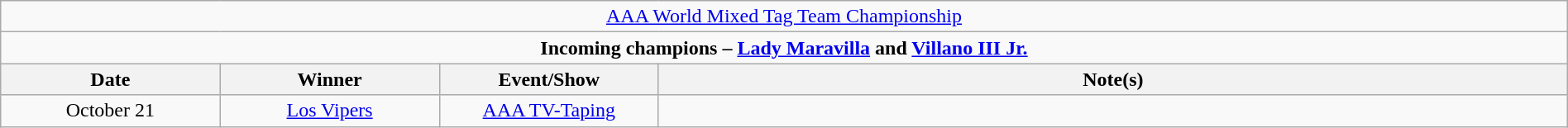<table class="wikitable" style="text-align:center; width:100%;">
<tr>
<td colspan="4" style="text-align: center;"><a href='#'>AAA World Mixed Tag Team Championship</a></td>
</tr>
<tr>
<td colspan="4" style="text-align: center;"><strong>Incoming champions – <a href='#'>Lady Maravilla</a> and <a href='#'>Villano III Jr.</a></strong></td>
</tr>
<tr>
<th width=14%>Date</th>
<th width=14%>Winner</th>
<th width=14%>Event/Show</th>
<th width=58%>Note(s)</th>
</tr>
<tr>
<td>October 21</td>
<td><a href='#'>Los Vipers</a><br></td>
<td><a href='#'>AAA TV-Taping</a></td>
<td></td>
</tr>
</table>
